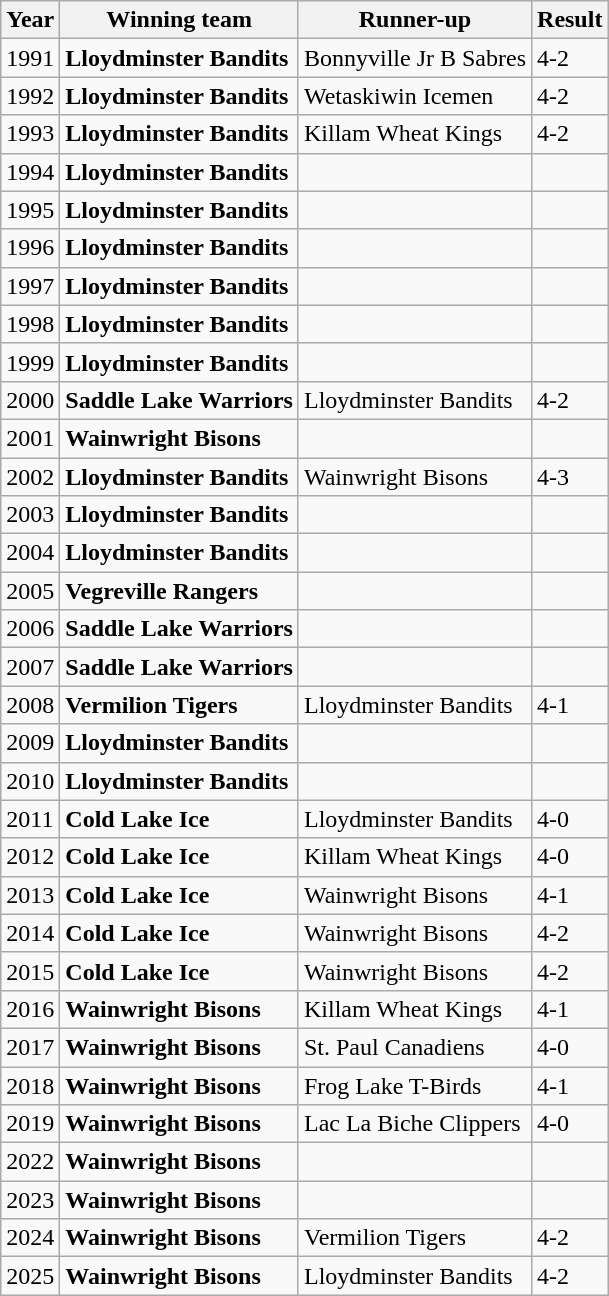<table class="wikitable">
<tr>
<th>Year</th>
<th>Winning team</th>
<th>Runner-up</th>
<th>Result</th>
</tr>
<tr>
<td>1991</td>
<td><strong>Lloydminster Bandits</strong></td>
<td>Bonnyville Jr B Sabres</td>
<td>4-2</td>
</tr>
<tr>
<td>1992</td>
<td><strong>Lloydminster Bandits</strong></td>
<td>Wetaskiwin Icemen</td>
<td>4-2</td>
</tr>
<tr>
<td>1993</td>
<td><strong>Lloydminster Bandits</strong></td>
<td>Killam Wheat Kings</td>
<td>4-2</td>
</tr>
<tr>
<td>1994</td>
<td><strong>Lloydminster Bandits</strong></td>
<td></td>
<td></td>
</tr>
<tr>
<td>1995</td>
<td><strong>Lloydminster Bandits</strong></td>
<td></td>
<td></td>
</tr>
<tr>
<td>1996</td>
<td><strong>Lloydminster Bandits</strong></td>
<td></td>
<td></td>
</tr>
<tr>
<td>1997</td>
<td><strong>Lloydminster Bandits</strong></td>
<td></td>
<td></td>
</tr>
<tr>
<td>1998</td>
<td><strong>Lloydminster Bandits</strong></td>
<td></td>
<td></td>
</tr>
<tr>
<td>1999</td>
<td><strong>Lloydminster Bandits</strong></td>
<td></td>
<td></td>
</tr>
<tr>
<td>2000</td>
<td><strong>Saddle Lake Warriors</strong></td>
<td>Lloydminster Bandits</td>
<td>4-2</td>
</tr>
<tr>
<td>2001</td>
<td><strong>Wainwright Bisons</strong></td>
<td></td>
<td></td>
</tr>
<tr>
<td>2002</td>
<td><strong>Lloydminster Bandits</strong></td>
<td>Wainwright Bisons</td>
<td>4-3</td>
</tr>
<tr>
<td>2003</td>
<td><strong>Lloydminster Bandits</strong></td>
<td></td>
<td></td>
</tr>
<tr>
<td>2004</td>
<td><strong>Lloydminster Bandits</strong></td>
<td></td>
<td></td>
</tr>
<tr>
<td>2005</td>
<td><strong>Vegreville Rangers</strong></td>
<td></td>
<td></td>
</tr>
<tr>
<td>2006</td>
<td><strong>Saddle Lake Warriors</strong></td>
<td></td>
<td></td>
</tr>
<tr>
<td>2007</td>
<td><strong>Saddle Lake Warriors</strong></td>
<td></td>
<td></td>
</tr>
<tr>
<td>2008</td>
<td><strong>Vermilion Tigers</strong></td>
<td>Lloydminster Bandits</td>
<td>4-1</td>
</tr>
<tr>
<td>2009</td>
<td><strong>Lloydminster Bandits</strong></td>
<td></td>
<td></td>
</tr>
<tr>
<td>2010</td>
<td><strong>Lloydminster Bandits</strong></td>
<td></td>
<td></td>
</tr>
<tr>
<td>2011</td>
<td><strong>Cold Lake Ice</strong></td>
<td>Lloydminster Bandits</td>
<td>4-0</td>
</tr>
<tr>
<td>2012</td>
<td><strong>Cold Lake Ice</strong></td>
<td>Killam Wheat Kings</td>
<td>4-0</td>
</tr>
<tr>
<td>2013</td>
<td><strong>Cold Lake Ice</strong></td>
<td>Wainwright Bisons</td>
<td>4-1</td>
</tr>
<tr>
<td>2014</td>
<td><strong>Cold Lake Ice</strong></td>
<td>Wainwright Bisons</td>
<td>4-2</td>
</tr>
<tr>
<td>2015</td>
<td><strong>Cold Lake Ice</strong></td>
<td>Wainwright Bisons</td>
<td>4-2</td>
</tr>
<tr>
<td>2016</td>
<td><strong>Wainwright Bisons</strong></td>
<td>Killam Wheat Kings</td>
<td>4-1</td>
</tr>
<tr>
<td>2017</td>
<td><strong>Wainwright Bisons</strong></td>
<td>St. Paul Canadiens</td>
<td>4-0</td>
</tr>
<tr>
<td>2018</td>
<td><strong>Wainwright Bisons</strong></td>
<td>Frog Lake T-Birds</td>
<td>4-1</td>
</tr>
<tr>
<td>2019</td>
<td><strong>Wainwright Bisons</strong></td>
<td>Lac La Biche Clippers</td>
<td>4-0</td>
</tr>
<tr>
<td>2022</td>
<td><strong>Wainwright Bisons</strong></td>
<td></td>
<td></td>
</tr>
<tr>
<td>2023</td>
<td><strong>Wainwright Bisons</strong></td>
<td></td>
<td></td>
</tr>
<tr>
<td>2024</td>
<td><strong>Wainwright Bisons</strong></td>
<td>Vermilion Tigers</td>
<td>4-2</td>
</tr>
<tr>
<td>2025</td>
<td><strong>Wainwright Bisons</strong></td>
<td>Lloydminster Bandits</td>
<td>4-2</td>
</tr>
</table>
